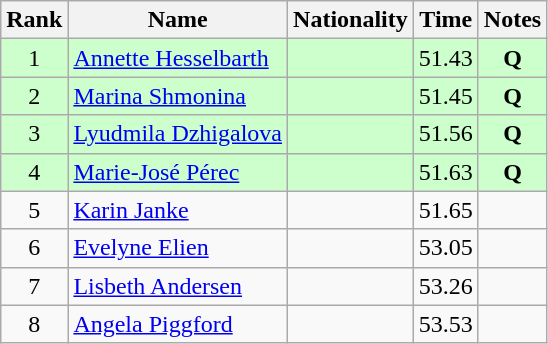<table class="wikitable sortable" style="text-align:center">
<tr>
<th>Rank</th>
<th>Name</th>
<th>Nationality</th>
<th>Time</th>
<th>Notes</th>
</tr>
<tr bgcolor=ccffcc>
<td>1</td>
<td align=left><a href='#'>Annette Hesselbarth</a></td>
<td align=left></td>
<td>51.43</td>
<td><strong>Q</strong></td>
</tr>
<tr bgcolor=ccffcc>
<td>2</td>
<td align=left><a href='#'>Marina Shmonina</a></td>
<td align=left></td>
<td>51.45</td>
<td><strong>Q</strong></td>
</tr>
<tr bgcolor=ccffcc>
<td>3</td>
<td align=left><a href='#'>Lyudmila Dzhigalova</a></td>
<td align=left></td>
<td>51.56</td>
<td><strong>Q</strong></td>
</tr>
<tr bgcolor=ccffcc>
<td>4</td>
<td align=left><a href='#'>Marie-José Pérec</a></td>
<td align=left></td>
<td>51.63</td>
<td><strong>Q</strong></td>
</tr>
<tr>
<td>5</td>
<td align=left><a href='#'>Karin Janke</a></td>
<td align=left></td>
<td>51.65</td>
<td></td>
</tr>
<tr>
<td>6</td>
<td align=left><a href='#'>Evelyne Elien</a></td>
<td align=left></td>
<td>53.05</td>
<td></td>
</tr>
<tr>
<td>7</td>
<td align=left><a href='#'>Lisbeth Andersen</a></td>
<td align=left></td>
<td>53.26</td>
<td></td>
</tr>
<tr>
<td>8</td>
<td align=left><a href='#'>Angela Piggford</a></td>
<td align=left></td>
<td>53.53</td>
<td></td>
</tr>
</table>
